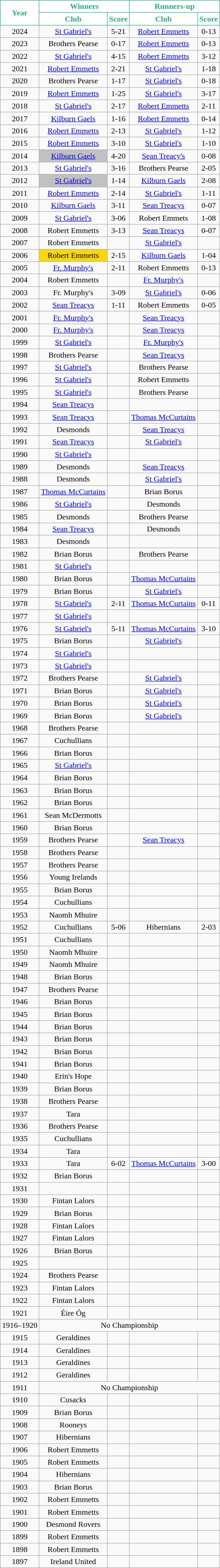<table class="wikitable sortable" style="text-align:center;">
<tr>
<th rowspan="2" style="background:white;color:#28AE7B;border:1px solid #28AE7B">Year</th>
<th colspan="2" style="background:white;color:#28AE7B;border:1px solid #28AE7B">Winners</th>
<th colspan="2" style="background:white;color:#28AE7B;border:1px solid #28AE7B">Runners-up</th>
</tr>
<tr>
<th style="background:white;color:#28AE7B;border:1px solid #28AE7B">Club</th>
<th style="background:white;color:#28AE7B;border:1px solid #28AE7B">Score</th>
<th style="background:white;color:#28AE7B;border:1px solid #28AE7B">Club</th>
<th style="background:white;color:#28AE7B;border:1px solid #28AE7B">Score</th>
</tr>
<tr>
<td>2024</td>
<td><a href='#'>St Gabriel's</a></td>
<td>5-21</td>
<td><a href='#'>Robert Emmetts</a></td>
<td>0-13</td>
</tr>
<tr>
<td>2023</td>
<td>Brothers Pearse</td>
<td>0-17</td>
<td><a href='#'>Robert Emmetts</a></td>
<td>0-13</td>
</tr>
<tr>
<td>2022</td>
<td><a href='#'>St Gabriel's</a></td>
<td>4-15</td>
<td><a href='#'>Robert Emmetts</a></td>
<td>3-12</td>
</tr>
<tr>
<td>2021</td>
<td><a href='#'>Robert Emmetts</a></td>
<td>2-21</td>
<td><a href='#'>St Gabriel's</a></td>
<td>1-18</td>
</tr>
<tr>
<td>2020</td>
<td>Brothers Pearse</td>
<td>1-17</td>
<td><a href='#'>St Gabriel's</a></td>
<td>0-18</td>
</tr>
<tr>
<td>2019</td>
<td><a href='#'>Robert Emmetts</a></td>
<td>1-25</td>
<td><a href='#'>St Gabriel's</a></td>
<td>3-17</td>
</tr>
<tr>
<td>2018</td>
<td><a href='#'>St Gabriel's</a></td>
<td>2-17</td>
<td><a href='#'>Robert Emmetts</a></td>
<td>2-11</td>
</tr>
<tr>
<td>2017</td>
<td><a href='#'>Kilburn Gaels</a></td>
<td>1-16</td>
<td><a href='#'>Robert Emmetts</a></td>
<td>0-14</td>
</tr>
<tr>
<td>2016</td>
<td><a href='#'>Robert Emmetts</a></td>
<td>2-13</td>
<td><a href='#'>St Gabriel's</a></td>
<td>1-12</td>
</tr>
<tr>
<td>2015</td>
<td><a href='#'>Robert Emmetts</a></td>
<td>3-10</td>
<td><a href='#'>St Gabriel's</a></td>
<td>1-10</td>
</tr>
<tr>
<td>2014</td>
<td Bgcolor=silver><a href='#'>Kilburn Gaels</a></td>
<td>4-20</td>
<td><a href='#'>Sean Treacy's</a></td>
<td>0-08</td>
</tr>
<tr>
<td>2013</td>
<td><a href='#'>St Gabriel's</a></td>
<td>3-16</td>
<td>Brothers Pearse</td>
<td>2-05</td>
</tr>
<tr>
<td>2012</td>
<td Bgcolor=silver><a href='#'>St Gabriel's</a></td>
<td>1-14</td>
<td><a href='#'>Kilburn Gaels</a></td>
<td>2-08</td>
</tr>
<tr>
<td>2011</td>
<td><a href='#'>Robert Emmetts</a></td>
<td>2-14</td>
<td><a href='#'>St Gabriel's</a></td>
<td>1-11</td>
</tr>
<tr>
<td>2010</td>
<td><a href='#'>Kilburn Gaels</a></td>
<td>3-11</td>
<td><a href='#'>Sean Treacys</a></td>
<td>0-07</td>
</tr>
<tr>
<td>2009</td>
<td><a href='#'>St Gabriel's</a></td>
<td>3-06</td>
<td>Robert Emmets</td>
<td>1-08</td>
</tr>
<tr>
<td>2008</td>
<td>Robert Emmetts</td>
<td>3-13</td>
<td><a href='#'>Sean Treacys</a></td>
<td>0-07</td>
</tr>
<tr>
<td>2007</td>
<td>Robert Emmetts</td>
<td></td>
<td><a href='#'>St Gabriel's</a></td>
<td></td>
</tr>
<tr>
<td>2006</td>
<td Bgcolor=gold>Robert Emmetts</td>
<td>2-15</td>
<td><a href='#'>Kilburn Gaels</a></td>
<td>1-04</td>
</tr>
<tr>
<td>2005</td>
<td><a href='#'>Fr. Murphy's</a></td>
<td>2-11</td>
<td>Robert Emmetts</td>
<td>0-13</td>
</tr>
<tr>
<td>2004</td>
<td>Robert Emmetts</td>
<td></td>
<td><a href='#'>Fr. Murphy's</a></td>
<td></td>
</tr>
<tr>
<td>2003</td>
<td>Fr. Murphy's</td>
<td>3-09</td>
<td><a href='#'>St Gabriel's</a></td>
<td>0-06</td>
</tr>
<tr>
<td>2002</td>
<td><a href='#'>Sean Treacys</a></td>
<td>1-11</td>
<td>Robert Emmetts</td>
<td>0-05</td>
</tr>
<tr>
<td>2001</td>
<td><a href='#'>Fr. Murphy's</a></td>
<td></td>
<td><a href='#'>Sean Treacys</a></td>
<td></td>
</tr>
<tr>
<td>2000</td>
<td><a href='#'>Fr. Murphy's</a></td>
<td></td>
<td><a href='#'>Sean Treacys</a></td>
<td></td>
</tr>
<tr>
<td>1999</td>
<td><a href='#'>St Gabriel's</a></td>
<td></td>
<td><a href='#'>Fr. Murphy's</a></td>
<td></td>
</tr>
<tr>
<td>1998</td>
<td>Brothers Pearse</td>
<td></td>
<td><a href='#'>Sean Treacys</a></td>
<td></td>
</tr>
<tr>
<td>1997</td>
<td><a href='#'>St Gabriel's</a></td>
<td></td>
<td>Brothers Pearse</td>
<td></td>
</tr>
<tr>
<td>1996</td>
<td><a href='#'>St Gabriel's</a></td>
<td></td>
<td>Robert Emmetts</td>
<td></td>
</tr>
<tr>
<td>1995</td>
<td><a href='#'>St Gabriel's</a></td>
<td></td>
<td>Brothers Pearse</td>
<td></td>
</tr>
<tr>
<td>1994</td>
<td><a href='#'>Sean Treacys</a></td>
<td></td>
<td></td>
<td></td>
</tr>
<tr>
<td>1993</td>
<td><a href='#'>Sean Treacys</a></td>
<td></td>
<td><a href='#'>Thomas McCurtains</a></td>
<td></td>
</tr>
<tr>
<td>1992</td>
<td>Desmonds</td>
<td></td>
<td><a href='#'>Sean Treacys</a></td>
<td></td>
</tr>
<tr>
<td>1991</td>
<td><a href='#'>Sean Treacys</a></td>
<td></td>
<td><a href='#'>St Gabriel's</a></td>
<td></td>
</tr>
<tr>
<td>1990</td>
<td><a href='#'>St Gabriel's</a></td>
<td></td>
<td></td>
<td></td>
</tr>
<tr>
<td>1989</td>
<td>Desmonds</td>
<td></td>
<td><a href='#'>Sean Treacys</a></td>
<td></td>
</tr>
<tr>
<td>1988</td>
<td>Desmonds</td>
<td></td>
<td><a href='#'>St Gabriel's</a></td>
<td></td>
</tr>
<tr>
<td>1987</td>
<td><a href='#'>Thomas McCurtains</a></td>
<td></td>
<td>Brian Borus</td>
<td></td>
</tr>
<tr>
<td>1986</td>
<td><a href='#'>St Gabriel's</a></td>
<td></td>
<td>Desmonds</td>
<td></td>
</tr>
<tr>
<td>1985</td>
<td>Desmonds</td>
<td></td>
<td>Brothers Pearse</td>
<td></td>
</tr>
<tr>
<td>1984</td>
<td><a href='#'>Sean Treacys</a></td>
<td></td>
<td>Desmonds</td>
<td></td>
</tr>
<tr>
<td>1983</td>
<td>Desmonds</td>
<td></td>
<td></td>
<td></td>
</tr>
<tr>
<td>1982</td>
<td>Brian Borus</td>
<td></td>
<td>Brothers Pearse</td>
<td></td>
</tr>
<tr>
<td>1981</td>
<td><a href='#'>St Gabriel's</a></td>
<td></td>
<td></td>
<td></td>
</tr>
<tr>
<td>1980</td>
<td>Brian Borus</td>
<td></td>
<td><a href='#'>Thomas McCurtains</a></td>
<td></td>
</tr>
<tr>
<td>1979</td>
<td>Brian Borus</td>
<td></td>
<td><a href='#'>St Gabriel's</a></td>
<td></td>
</tr>
<tr>
<td>1978</td>
<td><a href='#'>St Gabriel's</a></td>
<td>2-11</td>
<td><a href='#'>Thomas McCurtains</a></td>
<td>0-11</td>
</tr>
<tr>
<td>1977</td>
<td><a href='#'>St Gabriel's</a></td>
<td></td>
<td></td>
<td></td>
</tr>
<tr>
<td>1976</td>
<td><a href='#'>St Gabriel's</a></td>
<td>5-11</td>
<td><a href='#'>Thomas McCurtains</a></td>
<td>3-10</td>
</tr>
<tr>
<td>1975</td>
<td>Brian Borus</td>
<td></td>
<td><a href='#'>St Gabriel's</a></td>
<td></td>
</tr>
<tr>
<td>1974</td>
<td><a href='#'>St Gabriel's</a></td>
<td></td>
<td></td>
<td></td>
</tr>
<tr>
<td>1973</td>
<td><a href='#'>St Gabriel's</a></td>
<td></td>
<td></td>
<td></td>
</tr>
<tr>
<td>1972</td>
<td>Brothers Pearse</td>
<td></td>
<td><a href='#'>St Gabriel's</a></td>
<td></td>
</tr>
<tr>
<td>1971</td>
<td>Brian Borus</td>
<td></td>
<td><a href='#'>St Gabriel's</a></td>
<td></td>
</tr>
<tr>
<td>1970</td>
<td>Brian Borus</td>
<td></td>
<td><a href='#'>St Gabriel's</a></td>
<td></td>
</tr>
<tr>
<td>1969</td>
<td>Brian Borus</td>
<td></td>
<td><a href='#'>St Gabriel's</a></td>
<td></td>
</tr>
<tr>
<td>1968</td>
<td>Brothers Pearse</td>
<td></td>
<td></td>
<td></td>
</tr>
<tr>
<td>1967</td>
<td>Cuchullians</td>
<td></td>
<td></td>
<td></td>
</tr>
<tr>
<td>1966</td>
<td>Brian Borus</td>
<td></td>
<td></td>
<td></td>
</tr>
<tr>
<td>1965</td>
<td><a href='#'>St Gabriel's</a></td>
<td></td>
<td></td>
<td></td>
</tr>
<tr>
<td>1964</td>
<td>Brian Borus</td>
<td></td>
<td></td>
<td></td>
</tr>
<tr>
<td>1963</td>
<td>Brian Borus</td>
<td></td>
<td></td>
<td></td>
</tr>
<tr>
<td>1962</td>
<td>Brian Borus</td>
<td></td>
<td></td>
<td></td>
</tr>
<tr>
<td>1961</td>
<td>Sean McDermotts</td>
<td></td>
<td></td>
<td></td>
</tr>
<tr>
<td>1960</td>
<td>Brian Borus</td>
<td></td>
<td></td>
<td></td>
</tr>
<tr>
<td>1959</td>
<td>Brothers Pearse</td>
<td></td>
<td><a href='#'>Sean Treacys</a></td>
<td></td>
</tr>
<tr>
<td>1958</td>
<td>Brothers Pearse</td>
<td></td>
<td></td>
<td></td>
</tr>
<tr>
<td>1957</td>
<td>Brothers Pearse</td>
<td></td>
<td></td>
<td></td>
</tr>
<tr>
<td>1956</td>
<td>Young Irelands</td>
<td></td>
<td></td>
<td></td>
</tr>
<tr>
<td>1955</td>
<td>Brian Borus</td>
<td></td>
<td></td>
<td></td>
</tr>
<tr>
<td>1954</td>
<td>Cuchullians</td>
<td></td>
<td></td>
<td></td>
</tr>
<tr>
<td>1953</td>
<td>Naomh Mhuire</td>
<td></td>
<td></td>
<td></td>
</tr>
<tr>
<td>1952</td>
<td>Cuchullians</td>
<td>5-06</td>
<td>Hibernians</td>
<td>2-03</td>
</tr>
<tr>
<td>1951</td>
<td>Cuchullians</td>
<td></td>
<td></td>
<td></td>
</tr>
<tr>
<td>1950</td>
<td>Naomh Mhuire</td>
<td></td>
<td></td>
<td></td>
</tr>
<tr>
<td>1949</td>
<td>Naomh Mhuire</td>
<td></td>
<td></td>
<td></td>
</tr>
<tr>
<td>1948</td>
<td>Brian Borus</td>
<td></td>
<td></td>
<td></td>
</tr>
<tr>
<td>1947</td>
<td>Brothers Pearse</td>
<td></td>
<td></td>
<td></td>
</tr>
<tr>
<td>1946</td>
<td>Brian Borus</td>
<td></td>
<td></td>
<td></td>
</tr>
<tr>
<td>1945</td>
<td>Brian Borus</td>
<td></td>
<td></td>
<td></td>
</tr>
<tr>
<td>1944</td>
<td>Brian Borus</td>
<td></td>
<td></td>
<td></td>
</tr>
<tr>
<td>1943</td>
<td>Brian Borus</td>
<td></td>
<td></td>
<td></td>
</tr>
<tr>
<td>1942</td>
<td>Brian Borus</td>
<td></td>
<td></td>
<td></td>
</tr>
<tr>
<td>1941</td>
<td>Brian Borus</td>
<td></td>
<td></td>
<td></td>
</tr>
<tr>
<td>1940</td>
<td>Erin's Hope</td>
<td></td>
<td></td>
<td></td>
</tr>
<tr>
<td>1939</td>
<td>Brian Borus</td>
<td></td>
<td></td>
<td></td>
</tr>
<tr>
<td>1938</td>
<td>Brothers Pearse</td>
<td></td>
<td></td>
<td></td>
</tr>
<tr>
<td>1937</td>
<td>Tara</td>
<td></td>
<td></td>
<td></td>
</tr>
<tr>
<td>1936</td>
<td>Brothers Pearse</td>
<td></td>
<td></td>
<td></td>
</tr>
<tr>
<td>1935</td>
<td>Cuchullians</td>
<td></td>
<td></td>
<td></td>
</tr>
<tr>
<td>1934</td>
<td>Tara</td>
<td></td>
<td></td>
<td></td>
</tr>
<tr>
<td>1933</td>
<td>Tara</td>
<td>6-02</td>
<td><a href='#'>Thomas McCurtains</a></td>
<td>3-00</td>
</tr>
<tr>
<td>1932</td>
<td>Brian Borus</td>
<td></td>
<td></td>
<td></td>
</tr>
<tr>
<td>1931</td>
<td></td>
<td></td>
<td></td>
<td></td>
</tr>
<tr>
<td>1930</td>
<td>Fintan Lalors</td>
<td></td>
<td></td>
<td></td>
</tr>
<tr>
<td>1929</td>
<td>Brian Borus</td>
<td></td>
<td></td>
<td></td>
</tr>
<tr>
<td>1928</td>
<td>Fintan Lalors</td>
<td></td>
<td></td>
<td></td>
</tr>
<tr>
<td>1927</td>
<td>Fintan Lalors</td>
<td></td>
<td></td>
<td></td>
</tr>
<tr>
<td>1926</td>
<td>Brian Borus</td>
<td></td>
<td></td>
<td></td>
</tr>
<tr>
<td>1925</td>
<td></td>
<td></td>
<td></td>
<td></td>
</tr>
<tr>
<td>1924</td>
<td>Brothers Pearse</td>
<td></td>
<td></td>
<td></td>
</tr>
<tr>
<td>1923</td>
<td>Fintan Lalors</td>
<td></td>
<td></td>
<td></td>
</tr>
<tr>
<td>1922</td>
<td>Fintan Lalors</td>
<td></td>
<td></td>
<td></td>
</tr>
<tr>
<td>1921</td>
<td>Éire Óg</td>
<td></td>
<td></td>
<td></td>
</tr>
<tr>
<td>1916–1920</td>
<td colspan="4">No Championship</td>
</tr>
<tr>
<td>1915</td>
<td>Geraldines</td>
<td></td>
<td></td>
<td></td>
</tr>
<tr>
<td>1914</td>
<td>Geraldines</td>
<td></td>
<td></td>
<td></td>
</tr>
<tr>
<td>1913</td>
<td>Geraldines</td>
<td></td>
<td></td>
<td></td>
</tr>
<tr>
<td>1912</td>
<td>Geraldines</td>
<td></td>
<td></td>
<td></td>
</tr>
<tr>
<td>1911</td>
<td colspan="4">No Championship</td>
</tr>
<tr>
<td>1910</td>
<td>Cusacks</td>
<td></td>
<td></td>
<td></td>
</tr>
<tr>
<td>1909</td>
<td>Brian Borus</td>
<td></td>
<td></td>
<td></td>
</tr>
<tr>
<td>1908</td>
<td>Rooneys</td>
<td></td>
<td></td>
<td></td>
</tr>
<tr>
<td>1907</td>
<td>Hibernians</td>
<td></td>
<td></td>
<td></td>
</tr>
<tr>
<td>1906</td>
<td>Robert Emmetts</td>
<td></td>
<td></td>
<td></td>
</tr>
<tr>
<td>1905</td>
<td>Robert Emmetts</td>
<td></td>
<td></td>
<td></td>
</tr>
<tr>
<td>1904</td>
<td>Hibernians</td>
<td></td>
<td></td>
<td></td>
</tr>
<tr>
<td>1903</td>
<td>Brian Borus</td>
<td></td>
<td></td>
<td></td>
</tr>
<tr>
<td>1902</td>
<td>Robert Emmetts</td>
<td></td>
<td></td>
<td></td>
</tr>
<tr>
<td>1901</td>
<td>Robert Emmetts</td>
<td></td>
<td></td>
<td></td>
</tr>
<tr>
<td>1900</td>
<td>Desmond Rovers</td>
<td></td>
<td></td>
<td></td>
</tr>
<tr>
<td>1899</td>
<td>Robert Emmetts</td>
<td></td>
<td></td>
<td></td>
</tr>
<tr>
<td>1898</td>
<td>Robert Emmetts</td>
<td></td>
<td></td>
<td></td>
</tr>
<tr>
<td>1897</td>
<td>Ireland United</td>
<td></td>
<td></td>
<td></td>
</tr>
</table>
